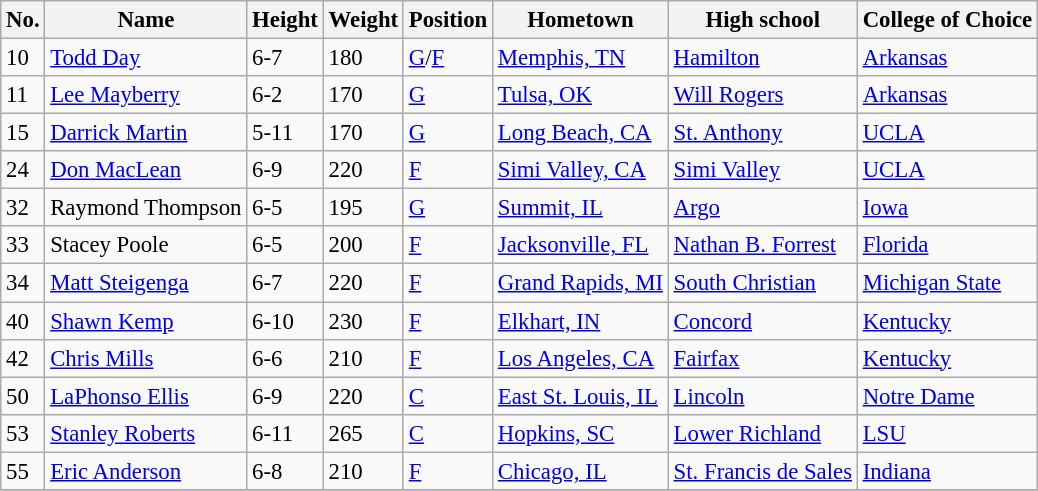<table class="wikitable sortable" style="font-size: 95%;">
<tr>
<th>No.</th>
<th>Name</th>
<th>Height</th>
<th>Weight</th>
<th>Position</th>
<th>Hometown</th>
<th>High school</th>
<th>College of Choice</th>
</tr>
<tr>
<td>10</td>
<td><a href='#'>Todd Day</a></td>
<td>6-7</td>
<td>180</td>
<td><a href='#'>G</a>/<a href='#'>F</a></td>
<td><a href='#'>Memphis, TN</a></td>
<td><a href='#'>Hamilton</a></td>
<td><a href='#'>Arkansas</a></td>
</tr>
<tr>
<td>11</td>
<td><a href='#'>Lee Mayberry</a></td>
<td>6-2</td>
<td>170</td>
<td><a href='#'>G</a></td>
<td><a href='#'>Tulsa, OK</a></td>
<td><a href='#'>Will Rogers</a></td>
<td><a href='#'>Arkansas</a></td>
</tr>
<tr>
<td>15</td>
<td><a href='#'>Darrick Martin</a></td>
<td>5-11</td>
<td>170</td>
<td><a href='#'>G</a></td>
<td><a href='#'>Long Beach, CA</a></td>
<td><a href='#'>St. Anthony</a></td>
<td><a href='#'>UCLA</a></td>
</tr>
<tr>
<td>24</td>
<td><a href='#'>Don MacLean</a></td>
<td>6-9</td>
<td>220</td>
<td><a href='#'>F</a></td>
<td><a href='#'>Simi Valley, CA</a></td>
<td><a href='#'>Simi Valley</a></td>
<td><a href='#'>UCLA</a></td>
</tr>
<tr>
<td>32</td>
<td>Raymond Thompson</td>
<td>6-5</td>
<td>195</td>
<td><a href='#'>G</a></td>
<td><a href='#'>Summit, IL</a></td>
<td><a href='#'>Argo</a></td>
<td><a href='#'>Iowa</a></td>
</tr>
<tr>
<td>33</td>
<td>Stacey Poole</td>
<td>6-5</td>
<td>200</td>
<td><a href='#'>F</a></td>
<td><a href='#'>Jacksonville, FL</a></td>
<td><a href='#'>Nathan B. Forrest</a></td>
<td><a href='#'>Florida</a></td>
</tr>
<tr>
<td>34</td>
<td><a href='#'>Matt Steigenga</a></td>
<td>6-7</td>
<td>220</td>
<td><a href='#'>F</a></td>
<td><a href='#'>Grand Rapids, MI</a></td>
<td><a href='#'>South Christian</a></td>
<td><a href='#'>Michigan State</a></td>
</tr>
<tr>
<td>40</td>
<td><a href='#'>Shawn Kemp</a></td>
<td>6-10</td>
<td>230</td>
<td><a href='#'>F</a></td>
<td><a href='#'>Elkhart, IN</a></td>
<td><a href='#'>Concord</a></td>
<td><a href='#'>Kentucky</a></td>
</tr>
<tr>
<td>42</td>
<td><a href='#'>Chris Mills</a></td>
<td>6-6</td>
<td>210</td>
<td><a href='#'>F</a></td>
<td><a href='#'>Los Angeles, CA</a></td>
<td><a href='#'>Fairfax</a></td>
<td><a href='#'>Kentucky</a></td>
</tr>
<tr>
<td>50</td>
<td><a href='#'>LaPhonso Ellis</a></td>
<td>6-9</td>
<td>220</td>
<td><a href='#'>C</a></td>
<td><a href='#'>East St. Louis, IL</a></td>
<td><a href='#'>Lincoln</a></td>
<td><a href='#'>Notre Dame</a></td>
</tr>
<tr>
<td>53</td>
<td><a href='#'>Stanley Roberts</a></td>
<td>6-11</td>
<td>265</td>
<td><a href='#'>C</a></td>
<td><a href='#'>Hopkins, SC</a></td>
<td><a href='#'>Lower Richland</a></td>
<td><a href='#'>LSU</a></td>
</tr>
<tr>
<td>55</td>
<td><a href='#'>Eric Anderson</a></td>
<td>6-8</td>
<td>210</td>
<td><a href='#'>F</a></td>
<td><a href='#'>Chicago, IL</a></td>
<td><a href='#'>St. Francis de Sales</a></td>
<td><a href='#'>Indiana</a></td>
</tr>
<tr>
</tr>
</table>
